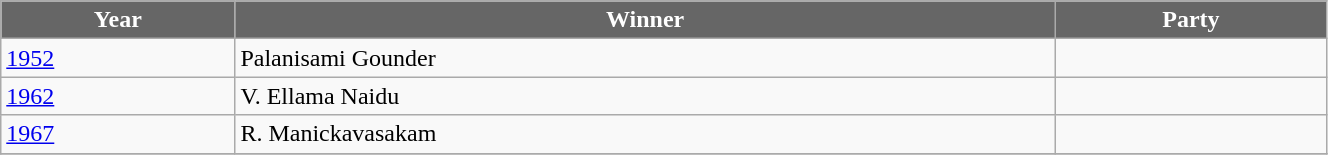<table class="wikitable" width="70%">
<tr>
<th style="background-color:#666666; color:white">Year</th>
<th style="background-color:#666666; color:white">Winner</th>
<th style="background-color:#666666; color:white" colspan="2">Party</th>
</tr>
<tr>
<td><a href='#'>1952</a></td>
<td>Palanisami Gounder</td>
<td></td>
</tr>
<tr>
<td><a href='#'>1962</a></td>
<td>V. Ellama Naidu</td>
</tr>
<tr>
<td><a href='#'>1967</a></td>
<td>R. Manickavasakam</td>
<td></td>
</tr>
<tr>
</tr>
</table>
